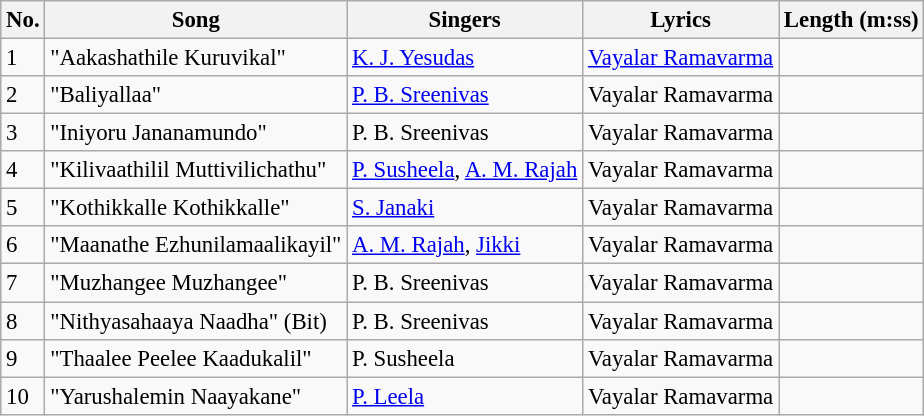<table class="wikitable" style="font-size:95%;">
<tr>
<th>No.</th>
<th>Song</th>
<th>Singers</th>
<th>Lyrics</th>
<th>Length (m:ss)</th>
</tr>
<tr>
<td>1</td>
<td>"Aakashathile Kuruvikal"</td>
<td><a href='#'>K. J. Yesudas</a></td>
<td><a href='#'>Vayalar Ramavarma</a></td>
<td></td>
</tr>
<tr>
<td>2</td>
<td>"Baliyallaa"</td>
<td><a href='#'>P. B. Sreenivas</a></td>
<td>Vayalar Ramavarma</td>
<td></td>
</tr>
<tr>
<td>3</td>
<td>"Iniyoru Jananamundo"</td>
<td>P. B. Sreenivas</td>
<td>Vayalar Ramavarma</td>
<td></td>
</tr>
<tr>
<td>4</td>
<td>"Kilivaathilil Muttivilichathu"</td>
<td><a href='#'>P. Susheela</a>, <a href='#'>A. M. Rajah</a></td>
<td>Vayalar Ramavarma</td>
<td></td>
</tr>
<tr>
<td>5</td>
<td>"Kothikkalle Kothikkalle"</td>
<td><a href='#'>S. Janaki</a></td>
<td>Vayalar Ramavarma</td>
<td></td>
</tr>
<tr>
<td>6</td>
<td>"Maanathe Ezhunilamaalikayil"</td>
<td><a href='#'>A. M. Rajah</a>, <a href='#'>Jikki</a></td>
<td>Vayalar Ramavarma</td>
<td></td>
</tr>
<tr>
<td>7</td>
<td>"Muzhangee Muzhangee"</td>
<td>P. B. Sreenivas</td>
<td>Vayalar Ramavarma</td>
<td></td>
</tr>
<tr>
<td>8</td>
<td>"Nithyasahaaya Naadha" (Bit)</td>
<td>P. B. Sreenivas</td>
<td>Vayalar Ramavarma</td>
<td></td>
</tr>
<tr>
<td>9</td>
<td>"Thaalee Peelee Kaadukalil"</td>
<td>P. Susheela</td>
<td>Vayalar Ramavarma</td>
<td></td>
</tr>
<tr>
<td>10</td>
<td>"Yarushalemin Naayakane"</td>
<td><a href='#'>P. Leela</a></td>
<td>Vayalar Ramavarma</td>
<td></td>
</tr>
</table>
